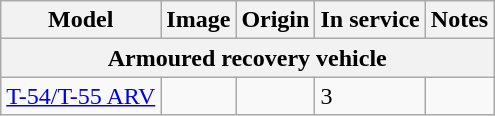<table class="wikitable">
<tr>
<th>Model</th>
<th>Image</th>
<th>Origin</th>
<th>In service</th>
<th>Notes</th>
</tr>
<tr>
<th colspan="5">Armoured recovery vehicle</th>
</tr>
<tr>
<td><a href='#'>T-54/T-55 ARV</a></td>
<td></td>
<td></td>
<td>3</td>
<td></td>
</tr>
</table>
